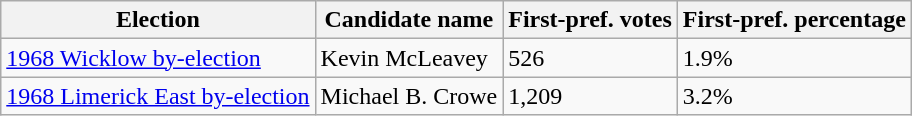<table class="wikitable">
<tr>
<th>Election</th>
<th>Candidate name</th>
<th>First-pref. votes</th>
<th>First-pref. percentage</th>
</tr>
<tr>
<td><a href='#'>1968 Wicklow by-election</a></td>
<td>Kevin McLeavey</td>
<td>526</td>
<td>1.9%</td>
</tr>
<tr>
<td><a href='#'>1968 Limerick East by-election</a></td>
<td>Michael B. Crowe</td>
<td>1,209</td>
<td>3.2%</td>
</tr>
</table>
